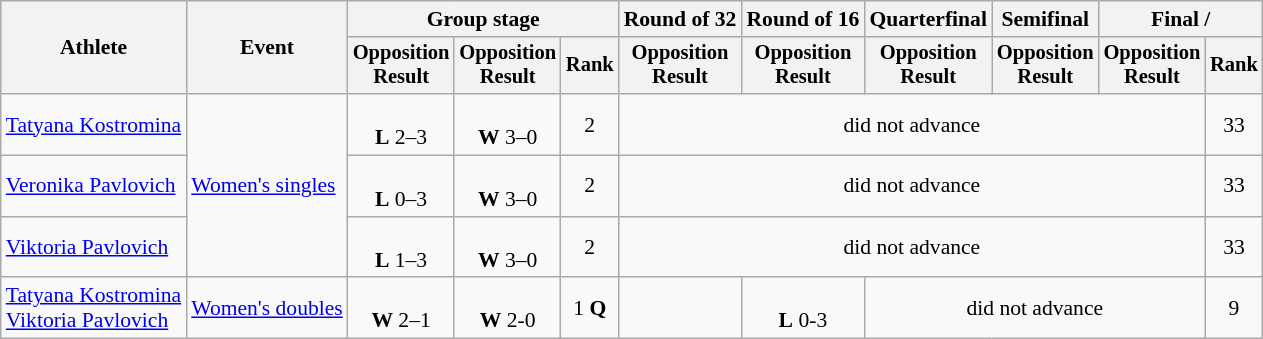<table class=wikitable style="font-size:90%; text-align:center">
<tr>
<th rowspan=2>Athlete</th>
<th rowspan=2>Event</th>
<th colspan=3>Group stage</th>
<th>Round of 32</th>
<th>Round of 16</th>
<th>Quarterfinal</th>
<th>Semifinal</th>
<th colspan=2>Final / </th>
</tr>
<tr style=font-size:95%>
<th>Opposition<br>Result</th>
<th>Opposition<br>Result</th>
<th>Rank</th>
<th>Opposition<br>Result</th>
<th>Opposition<br>Result</th>
<th>Opposition<br>Result</th>
<th>Opposition<br>Result</th>
<th>Opposition<br>Result</th>
<th>Rank</th>
</tr>
<tr>
<td align=left><a href='#'>Tatyana Kostromina</a></td>
<td align=left rowspan=3><a href='#'>Women's singles</a></td>
<td><br><strong>L</strong> 2–3</td>
<td><br><strong>W</strong> 3–0</td>
<td>2</td>
<td colspan=5>did not advance</td>
<td>33</td>
</tr>
<tr>
<td align=left><a href='#'>Veronika Pavlovich</a></td>
<td><br><strong>L</strong> 0–3</td>
<td><br><strong>W</strong> 3–0</td>
<td>2</td>
<td colspan=5>did not advance</td>
<td>33</td>
</tr>
<tr>
<td align=left><a href='#'>Viktoria Pavlovich</a></td>
<td><br><strong>L</strong> 1–3</td>
<td><br><strong>W</strong> 3–0</td>
<td>2</td>
<td colspan=5>did not advance</td>
<td>33</td>
</tr>
<tr>
<td align=left><a href='#'>Tatyana Kostromina</a><br><a href='#'>Viktoria Pavlovich</a></td>
<td align=left><a href='#'>Women's doubles</a></td>
<td><br><strong>W</strong> 2–1</td>
<td><br><strong>W</strong> 2-0</td>
<td>1 <strong>Q</strong></td>
<td></td>
<td><br><strong>L</strong> 0-3</td>
<td colspan=3>did not advance</td>
<td>9</td>
</tr>
</table>
